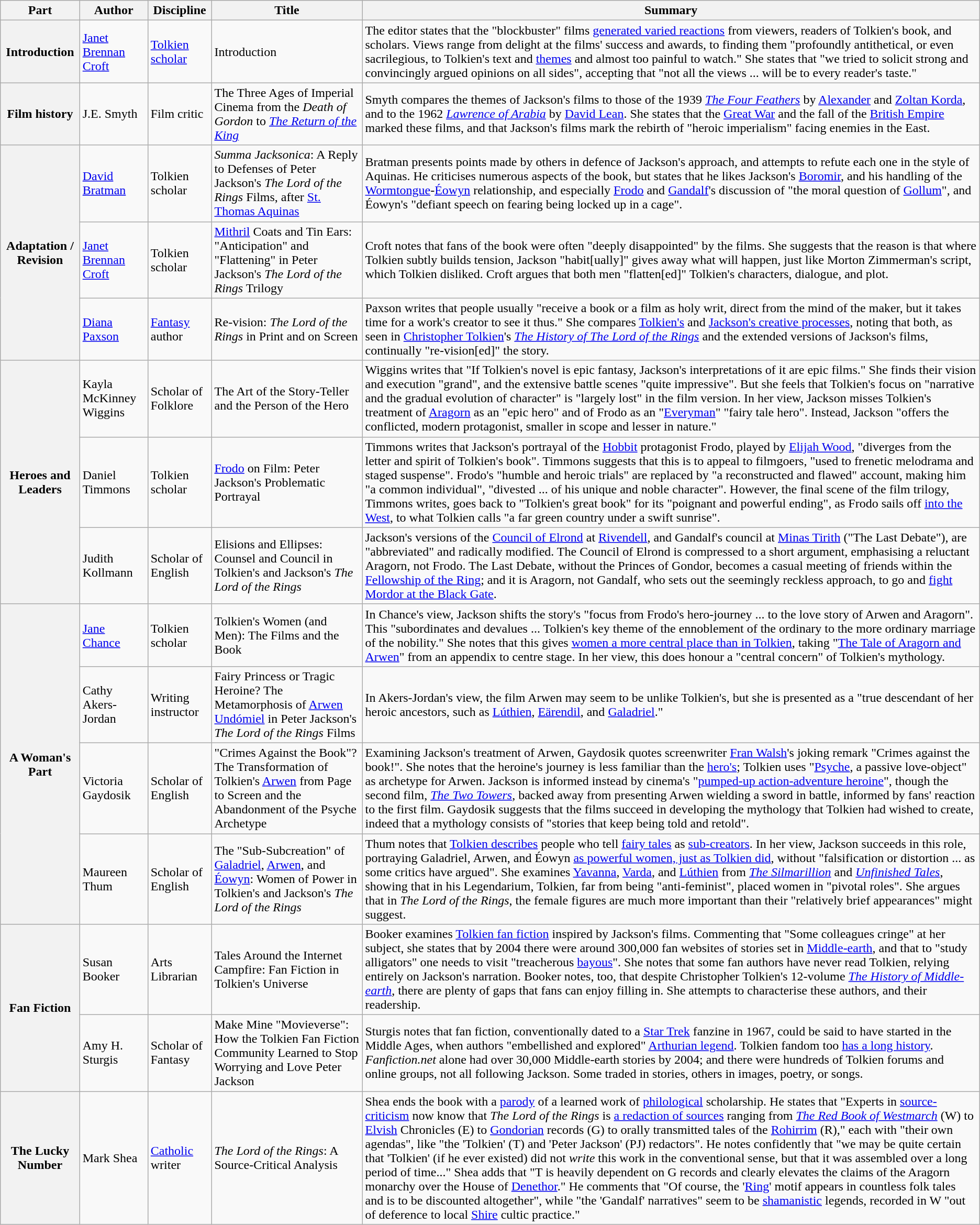<table class="wikitable">
<tr>
<th>Part</th>
<th>Author</th>
<th>Discipline</th>
<th>Title</th>
<th>Summary</th>
</tr>
<tr>
<th>Introduction</th>
<td><a href='#'>Janet Brennan Croft</a></td>
<td><a href='#'>Tolkien scholar</a></td>
<td>Introduction</td>
<td>The editor states that the "blockbuster" films <a href='#'>generated varied reactions</a> from viewers, readers of Tolkien's book, and scholars. Views range from delight at the films' success and awards, to finding them "profoundly antithetical, or even sacrilegious, to Tolkien's text and <a href='#'>themes</a> and almost too painful to watch." She states that "we tried to solicit strong and convincingly argued opinions on all sides", accepting that "not all the views ... will be to every reader's taste."</td>
</tr>
<tr>
<th>Film history</th>
<td>J.E. Smyth</td>
<td>Film critic</td>
<td>The Three Ages of Imperial Cinema from the <em>Death of Gordon</em> to <em><a href='#'>The Return of the King</a></em></td>
<td>Smyth compares the themes of Jackson's films to those of the 1939 <em><a href='#'>The Four Feathers</a></em> by <a href='#'>Alexander</a> and <a href='#'>Zoltan Korda</a>, and to the 1962 <em><a href='#'>Lawrence of Arabia</a></em> by <a href='#'>David Lean</a>. She states that the <a href='#'>Great War</a> and the fall of the <a href='#'>British Empire</a> marked these films, and that Jackson's films mark the rebirth of "heroic imperialism" facing enemies in the East.</td>
</tr>
<tr>
<th rowspan=3>Adaptation / Revision</th>
<td><a href='#'>David Bratman</a></td>
<td>Tolkien scholar</td>
<td><em>Summa Jacksonica</em>: A Reply to Defenses of Peter Jackson's <em>The Lord of the Rings</em> Films, after <a href='#'>St. Thomas Aquinas</a></td>
<td>Bratman presents points made by others in defence of Jackson's approach, and attempts to refute each one in the style of Aquinas. He criticises numerous aspects of the book, but states that he likes Jackson's <a href='#'>Boromir</a>, and his handling of the <a href='#'>Wormtongue</a>-<a href='#'>Éowyn</a> relationship, and especially <a href='#'>Frodo</a> and <a href='#'>Gandalf</a>'s discussion of "the moral question of <a href='#'>Gollum</a>", and Éowyn's "defiant speech on fearing being locked up in a cage".</td>
</tr>
<tr>
<td><a href='#'>Janet Brennan Croft</a></td>
<td>Tolkien scholar</td>
<td><a href='#'>Mithril</a> Coats and Tin Ears: "Anticipation" and "Flattening" in Peter Jackson's <em>The Lord of the Rings</em> Trilogy</td>
<td>Croft notes that fans of the book were often "deeply disappointed" by the films. She suggests that the reason is that where Tolkien subtly builds tension, Jackson "habit[ually]" gives away what will happen, just like Morton Zimmerman's script, which Tolkien disliked. Croft argues that both men "flatten[ed]" Tolkien's characters, dialogue, and plot.</td>
</tr>
<tr>
<td><a href='#'>Diana Paxson</a></td>
<td><a href='#'>Fantasy</a> author</td>
<td>Re-vision: <em>The Lord of the Rings</em> in Print and on Screen</td>
<td>Paxson writes that people usually "receive a book or a film as holy writ, direct from the mind of the maker, but it takes time for a work's creator to see it thus." She compares <a href='#'>Tolkien's</a> and <a href='#'>Jackson's creative processes</a>, noting that both, as seen in <a href='#'>Christopher Tolkien</a>'s <em><a href='#'>The History of The Lord of the Rings</a></em> and the extended versions of Jackson's films, continually "re-vision[ed]" the story.</td>
</tr>
<tr>
<th rowspan=3>Heroes and Leaders</th>
<td>Kayla McKinney Wiggins</td>
<td>Scholar of Folklore</td>
<td>The Art of the Story-Teller and the Person of the Hero</td>
<td>Wiggins writes that "If Tolkien's novel is epic fantasy, Jackson's interpretations of it are epic films." She finds their vision and execution "grand", and the extensive battle scenes "quite impressive". But she feels that Tolkien's focus on "narrative and the gradual evolution of character" is "largely lost" in the film version. In her view, Jackson misses Tolkien's treatment of <a href='#'>Aragorn</a> as an "epic hero" and of Frodo as an "<a href='#'>Everyman</a>" "fairy tale hero". Instead, Jackson "offers the conflicted, modern protagonist, smaller in scope and lesser in nature."</td>
</tr>
<tr>
<td>Daniel Timmons</td>
<td>Tolkien scholar</td>
<td><a href='#'>Frodo</a> on Film: Peter Jackson's Problematic Portrayal</td>
<td>Timmons writes that Jackson's portrayal of the <a href='#'>Hobbit</a> protagonist Frodo, played by <a href='#'>Elijah Wood</a>, "diverges from the letter and spirit of Tolkien's book". Timmons suggests that this is to appeal to filmgoers, "used to frenetic melodrama and staged suspense". Frodo's "humble and heroic trials" are replaced by "a reconstructed and flawed" account, making him "a common individual", "divested ... of his unique and noble character". However, the final scene of the film trilogy, Timmons writes, goes back to "Tolkien's great book" for its "poignant and powerful ending", as Frodo sails off <a href='#'>into the West</a>, to what Tolkien calls "a far green country under a swift sunrise".</td>
</tr>
<tr>
<td>Judith Kollmann</td>
<td>Scholar of English</td>
<td>Elisions and Ellipses: Counsel and Council in Tolkien's and Jackson's <em>The Lord of the Rings</em></td>
<td>Jackson's versions of the <a href='#'>Council of Elrond</a> at <a href='#'>Rivendell</a>, and Gandalf's council at <a href='#'>Minas Tirith</a> ("The Last Debate"), are "abbreviated" and radically modified. The Council of Elrond is compressed to a short argument, emphasising a reluctant Aragorn, not Frodo. The Last Debate, without the Princes of Gondor, becomes a casual meeting of friends within the <a href='#'>Fellowship of the Ring</a>; and it is Aragorn, not Gandalf, who sets out the seemingly reckless approach, to go and <a href='#'>fight Mordor at the Black Gate</a>.</td>
</tr>
<tr>
<th rowspan=4>A Woman's Part</th>
<td><a href='#'>Jane Chance</a></td>
<td>Tolkien scholar</td>
<td>Tolkien's Women (and Men): The Films and the Book</td>
<td>In Chance's view, Jackson shifts the story's "focus from Frodo's hero-journey ... to the love story of Arwen and Aragorn". This "subordinates and devalues ... Tolkien's key theme of the ennoblement of the ordinary to the more ordinary marriage of the nobility." She notes that this gives <a href='#'>women a more central place than in Tolkien</a>, taking "<a href='#'>The Tale of Aragorn and Arwen</a>" from an appendix to centre stage. In her view, this does honour a "central concern" of Tolkien's mythology.</td>
</tr>
<tr>
<td>Cathy Akers-Jordan</td>
<td>Writing instructor</td>
<td>Fairy Princess or Tragic Heroine? The Metamorphosis of <a href='#'>Arwen Undómiel</a> in Peter Jackson's <em>The Lord of the Rings</em> Films</td>
<td>In Akers-Jordan's view, the film Arwen may seem to be unlike Tolkien's, but she is presented as a "true descendant of her heroic ancestors, such as <a href='#'>Lúthien</a>, <a href='#'>Eärendil</a>, and <a href='#'>Galadriel</a>."</td>
</tr>
<tr>
<td>Victoria Gaydosik</td>
<td>Scholar of English</td>
<td>"Crimes Against the Book"? The Transformation of Tolkien's <a href='#'>Arwen</a> from Page to Screen and the Abandonment of the Psyche Archetype</td>
<td>Examining Jackson's treatment of Arwen, Gaydosik quotes screenwriter <a href='#'>Fran Walsh</a>'s joking remark "Crimes against the book!". She notes that the heroine's journey is less familiar than the <a href='#'>hero's</a>; Tolkien uses "<a href='#'>Psyche</a>, a passive love-object" as archetype for Arwen. Jackson is informed instead by cinema's "<a href='#'>pumped-up action-adventure heroine</a>", though the second film, <em><a href='#'>The Two Towers</a></em>, backed away from presenting Arwen wielding a sword in battle, informed by fans' reaction to the first film. Gaydosik suggests that the films succeed in developing the mythology that Tolkien had wished to create, indeed that a mythology consists of "stories that keep being told and retold".</td>
</tr>
<tr>
<td>Maureen Thum</td>
<td>Scholar of English</td>
<td>The "Sub-Subcreation" of <a href='#'>Galadriel</a>, <a href='#'>Arwen</a>, and <a href='#'>Éowyn</a>: Women of Power in Tolkien's and Jackson's <em>The Lord of the Rings</em></td>
<td>Thum notes that <a href='#'>Tolkien describes</a> people who tell <a href='#'>fairy tales</a> as <a href='#'>sub-creators</a>. In her view, Jackson succeeds in this role, portraying Galadriel, Arwen, and Éowyn <a href='#'>as powerful women, just as Tolkien did</a>, without "falsification or distortion ... as some critics have argued". She examines <a href='#'>Yavanna</a>, <a href='#'>Varda</a>, and <a href='#'>Lúthien</a> from <em><a href='#'>The Silmarillion</a></em> and <em><a href='#'>Unfinished Tales</a></em>, showing that in his Legendarium, Tolkien, far from being "anti-feminist", placed women in "pivotal roles". She argues that in <em>The Lord of the Rings</em>, the female figures are much more important than their "relatively brief appearances" might suggest.</td>
</tr>
<tr>
<th rowspan=2>Fan Fiction</th>
<td>Susan Booker</td>
<td>Arts Librarian</td>
<td>Tales Around the Internet Campfire: Fan Fiction in Tolkien's Universe</td>
<td>Booker examines <a href='#'>Tolkien fan fiction</a> inspired by Jackson's films. Commenting that "Some colleagues cringe" at her subject, she states that by 2004 there were around 300,000 fan websites of stories set in <a href='#'>Middle-earth</a>, and that to "study alligators" one needs to visit "treacherous <a href='#'>bayous</a>". She notes that some fan authors have never read Tolkien, relying entirely on Jackson's narration. Booker notes, too, that despite Christopher Tolkien's 12-volume <em><a href='#'>The History of Middle-earth</a></em>, there are plenty of gaps that fans can enjoy filling in. She attempts to characterise these authors, and their readership.</td>
</tr>
<tr>
<td>Amy H. Sturgis</td>
<td>Scholar of Fantasy</td>
<td>Make Mine "Movieverse": How the Tolkien Fan Fiction Community Learned to Stop Worrying and Love Peter Jackson</td>
<td>Sturgis notes that fan fiction, conventionally dated to a <a href='#'>Star Trek</a> fanzine in 1967, could be said to have started in the Middle Ages, when authors "embellished and explored" <a href='#'>Arthurian legend</a>. Tolkien fandom too <a href='#'>has a long history</a>. <em>Fanfiction.net</em> alone had over 30,000 Middle-earth stories by 2004; and there were hundreds of Tolkien forums and online groups, not all following Jackson. Some traded in stories, others in images, poetry, or songs.</td>
</tr>
<tr>
<th>The Lucky Number</th>
<td>Mark Shea</td>
<td><a href='#'>Catholic</a> writer</td>
<td><em>The Lord of the Rings</em>: A Source-Critical Analysis</td>
<td>Shea ends the book with a <a href='#'>parody</a> of a learned work of <a href='#'>philological</a> scholarship. He states that "Experts in <a href='#'>source-criticism</a> now know that <em>The Lord of the Rings</em> is <a href='#'>a redaction of sources</a> ranging from <em><a href='#'>The Red Book of Westmarch</a></em> (W) to <a href='#'>Elvish</a> Chronicles (E) to <a href='#'>Gondorian</a> records (G) to orally transmitted tales of the <a href='#'>Rohirrim</a> (R)," each with "their own agendas", like "the 'Tolkien' (T) and 'Peter Jackson' (PJ) redactors". He notes confidently that "we may be quite certain that 'Tolkien' (if he ever existed) did not <em>write</em> this work in the conventional sense, but that it was assembled over a long period of time..." Shea adds that "T is heavily dependent on G records and clearly elevates the claims of the Aragorn monarchy over the House of <a href='#'>Denethor</a>." He comments that "Of course, the '<a href='#'>Ring</a>' motif appears in countless folk tales and is to be discounted altogether", while "the 'Gandalf' narratives" seem to be <a href='#'>shamanistic</a> legends, recorded in W "out of deference to local <a href='#'>Shire</a> cultic practice."</td>
</tr>
</table>
